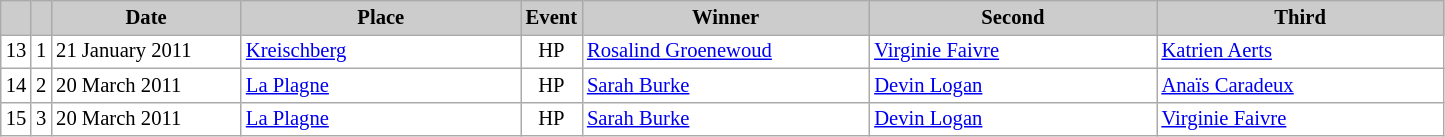<table class="wikitable plainrowheaders" style="background:#fff; font-size:86%; line-height:16px; border:grey solid 1px; border-collapse:collapse;">
<tr style="background:#ccc; text-align:center;">
<th scope="col" style="background:#ccc; width=20 px;"></th>
<th scope="col" style="background:#ccc; width=30 px;"></th>
<th scope="col" style="background:#ccc; width:120px;">Date</th>
<th scope="col" style="background:#ccc; width:180px;">Place</th>
<th scope="col" style="background:#ccc; width:15px;">Event</th>
<th scope="col" style="background:#ccc; width:185px;">Winner</th>
<th scope="col" style="background:#ccc; width:185px;">Second</th>
<th scope="col" style="background:#ccc; width:185px;">Third</th>
</tr>
<tr>
<td align=center>13</td>
<td align=center>1</td>
<td>21 January 2011</td>
<td> <a href='#'>Kreischberg</a></td>
<td align=center>HP</td>
<td> <a href='#'>Rosalind Groenewoud</a></td>
<td> <a href='#'>Virginie Faivre</a></td>
<td> <a href='#'>Katrien Aerts</a></td>
</tr>
<tr>
<td align=center>14</td>
<td align=center>2</td>
<td>20 March 2011</td>
<td> <a href='#'>La Plagne</a></td>
<td align=center>HP</td>
<td> <a href='#'>Sarah Burke</a></td>
<td> <a href='#'>Devin Logan</a></td>
<td> <a href='#'>Anaïs Caradeux</a></td>
</tr>
<tr>
<td align=center>15</td>
<td align=center>3</td>
<td>20 March 2011</td>
<td> <a href='#'>La Plagne</a></td>
<td align=center>HP</td>
<td> <a href='#'>Sarah Burke</a></td>
<td> <a href='#'>Devin Logan</a></td>
<td> <a href='#'>Virginie Faivre</a></td>
</tr>
</table>
